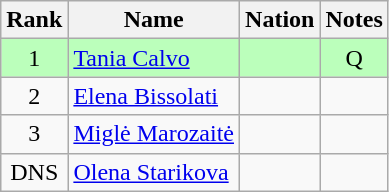<table class="wikitable sortable" style="text-align:center">
<tr>
<th>Rank</th>
<th>Name</th>
<th>Nation</th>
<th>Notes</th>
</tr>
<tr bgcolor=bbffbb>
<td>1</td>
<td align=left><a href='#'>Tania Calvo</a></td>
<td align=left></td>
<td>Q</td>
</tr>
<tr>
<td>2</td>
<td align=left><a href='#'>Elena Bissolati</a></td>
<td align=left></td>
<td></td>
</tr>
<tr>
<td>3</td>
<td align=left><a href='#'>Miglė Marozaitė</a></td>
<td align=left></td>
<td></td>
</tr>
<tr>
<td>DNS</td>
<td align=left><a href='#'>Olena Starikova</a></td>
<td align=left></td>
<td></td>
</tr>
</table>
